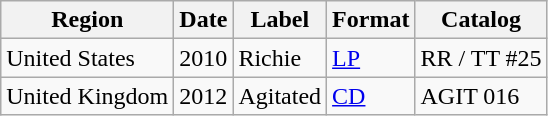<table class="wikitable">
<tr>
<th>Region</th>
<th>Date</th>
<th>Label</th>
<th>Format</th>
<th>Catalog</th>
</tr>
<tr>
<td>United States</td>
<td>2010</td>
<td>Richie</td>
<td><a href='#'>LP</a></td>
<td>RR / TT #25</td>
</tr>
<tr>
<td>United Kingdom</td>
<td>2012</td>
<td>Agitated</td>
<td><a href='#'>CD</a></td>
<td>AGIT 016</td>
</tr>
</table>
